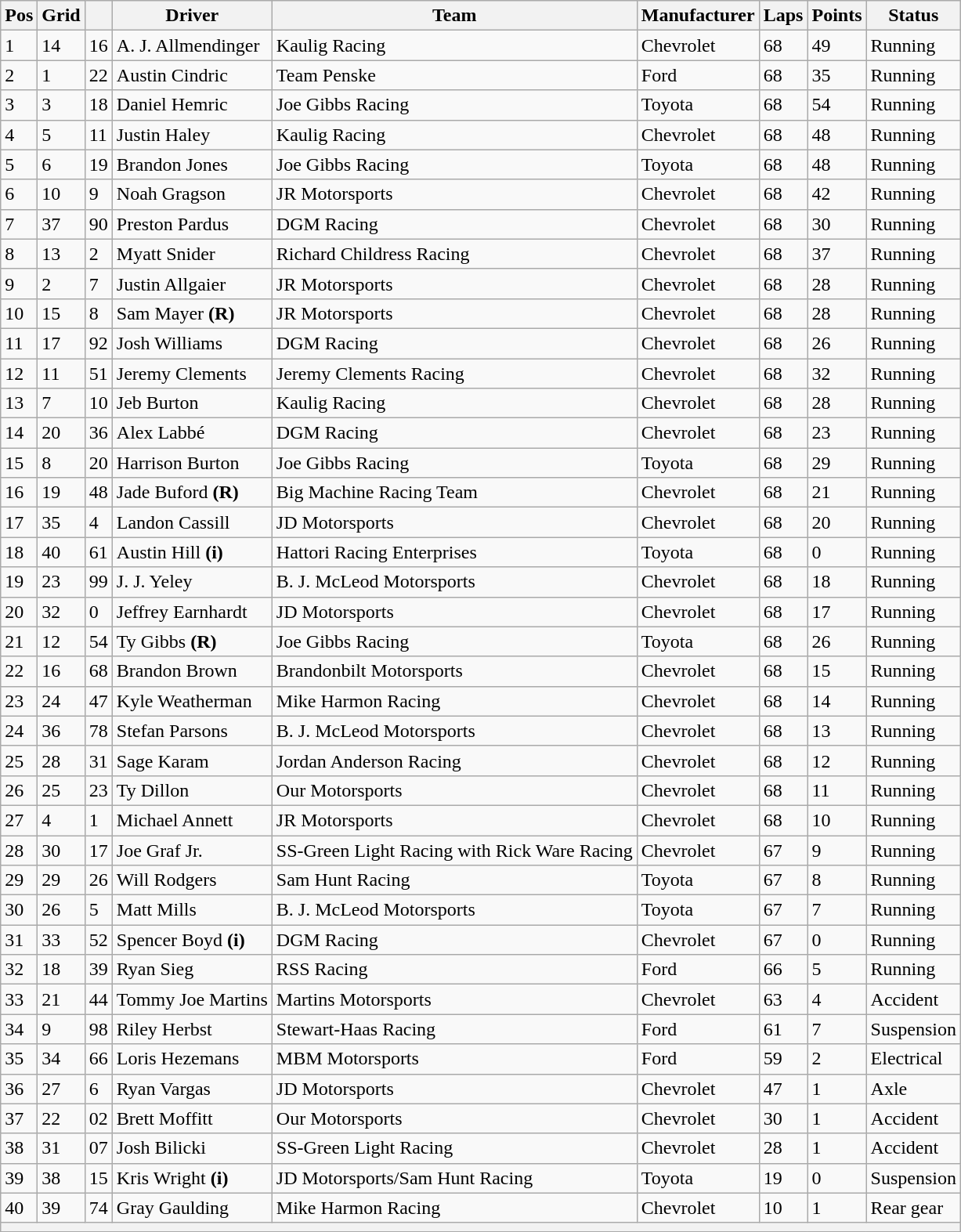<table class="wikitable sortable">
<tr>
<th>Pos</th>
<th>Grid</th>
<th></th>
<th>Driver</th>
<th>Team</th>
<th>Manufacturer</th>
<th>Laps</th>
<th>Points</th>
<th>Status</th>
</tr>
<tr>
<td>1</td>
<td>14</td>
<td>16</td>
<td>A. J. Allmendinger</td>
<td>Kaulig Racing</td>
<td>Chevrolet</td>
<td>68</td>
<td>49</td>
<td>Running</td>
</tr>
<tr>
<td>2</td>
<td>1</td>
<td>22</td>
<td>Austin Cindric</td>
<td>Team Penske</td>
<td>Ford</td>
<td>68</td>
<td>35</td>
<td>Running</td>
</tr>
<tr>
<td>3</td>
<td>3</td>
<td>18</td>
<td>Daniel Hemric</td>
<td>Joe Gibbs Racing</td>
<td>Toyota</td>
<td>68</td>
<td>54</td>
<td>Running</td>
</tr>
<tr>
<td>4</td>
<td>5</td>
<td>11</td>
<td>Justin Haley</td>
<td>Kaulig Racing</td>
<td>Chevrolet</td>
<td>68</td>
<td>48</td>
<td>Running</td>
</tr>
<tr>
<td>5</td>
<td>6</td>
<td>19</td>
<td>Brandon Jones</td>
<td>Joe Gibbs Racing</td>
<td>Toyota</td>
<td>68</td>
<td>48</td>
<td>Running</td>
</tr>
<tr>
<td>6</td>
<td>10</td>
<td>9</td>
<td>Noah Gragson</td>
<td>JR Motorsports</td>
<td>Chevrolet</td>
<td>68</td>
<td>42</td>
<td>Running</td>
</tr>
<tr>
<td>7</td>
<td>37</td>
<td>90</td>
<td>Preston Pardus</td>
<td>DGM Racing</td>
<td>Chevrolet</td>
<td>68</td>
<td>30</td>
<td>Running</td>
</tr>
<tr>
<td>8</td>
<td>13</td>
<td>2</td>
<td>Myatt Snider</td>
<td>Richard Childress Racing</td>
<td>Chevrolet</td>
<td>68</td>
<td>37</td>
<td>Running</td>
</tr>
<tr>
<td>9</td>
<td>2</td>
<td>7</td>
<td>Justin Allgaier</td>
<td>JR Motorsports</td>
<td>Chevrolet</td>
<td>68</td>
<td>28</td>
<td>Running</td>
</tr>
<tr>
<td>10</td>
<td>15</td>
<td>8</td>
<td>Sam Mayer <strong>(R)</strong></td>
<td>JR Motorsports</td>
<td>Chevrolet</td>
<td>68</td>
<td>28</td>
<td>Running</td>
</tr>
<tr>
<td>11</td>
<td>17</td>
<td>92</td>
<td>Josh Williams</td>
<td>DGM Racing</td>
<td>Chevrolet</td>
<td>68</td>
<td>26</td>
<td>Running</td>
</tr>
<tr>
<td>12</td>
<td>11</td>
<td>51</td>
<td>Jeremy Clements</td>
<td>Jeremy Clements Racing</td>
<td>Chevrolet</td>
<td>68</td>
<td>32</td>
<td>Running</td>
</tr>
<tr>
<td>13</td>
<td>7</td>
<td>10</td>
<td>Jeb Burton</td>
<td>Kaulig Racing</td>
<td>Chevrolet</td>
<td>68</td>
<td>28</td>
<td>Running</td>
</tr>
<tr>
<td>14</td>
<td>20</td>
<td>36</td>
<td>Alex Labbé</td>
<td>DGM Racing</td>
<td>Chevrolet</td>
<td>68</td>
<td>23</td>
<td>Running</td>
</tr>
<tr>
<td>15</td>
<td>8</td>
<td>20</td>
<td>Harrison Burton</td>
<td>Joe Gibbs Racing</td>
<td>Toyota</td>
<td>68</td>
<td>29</td>
<td>Running</td>
</tr>
<tr>
<td>16</td>
<td>19</td>
<td>48</td>
<td>Jade Buford <strong>(R)</strong></td>
<td>Big Machine Racing Team</td>
<td>Chevrolet</td>
<td>68</td>
<td>21</td>
<td>Running</td>
</tr>
<tr>
<td>17</td>
<td>35</td>
<td>4</td>
<td>Landon Cassill</td>
<td>JD Motorsports</td>
<td>Chevrolet</td>
<td>68</td>
<td>20</td>
<td>Running</td>
</tr>
<tr>
<td>18</td>
<td>40</td>
<td>61</td>
<td>Austin Hill <strong>(i)</strong></td>
<td>Hattori Racing Enterprises</td>
<td>Toyota</td>
<td>68</td>
<td>0</td>
<td>Running</td>
</tr>
<tr>
<td>19</td>
<td>23</td>
<td>99</td>
<td>J. J. Yeley</td>
<td>B. J. McLeod Motorsports</td>
<td>Chevrolet</td>
<td>68</td>
<td>18</td>
<td>Running</td>
</tr>
<tr>
<td>20</td>
<td>32</td>
<td>0</td>
<td>Jeffrey Earnhardt</td>
<td>JD Motorsports</td>
<td>Chevrolet</td>
<td>68</td>
<td>17</td>
<td>Running</td>
</tr>
<tr>
<td>21</td>
<td>12</td>
<td>54</td>
<td>Ty Gibbs <strong>(R)</strong></td>
<td>Joe Gibbs Racing</td>
<td>Toyota</td>
<td>68</td>
<td>26</td>
<td>Running</td>
</tr>
<tr>
<td>22</td>
<td>16</td>
<td>68</td>
<td>Brandon Brown</td>
<td>Brandonbilt Motorsports</td>
<td>Chevrolet</td>
<td>68</td>
<td>15</td>
<td>Running</td>
</tr>
<tr>
<td>23</td>
<td>24</td>
<td>47</td>
<td>Kyle Weatherman</td>
<td>Mike Harmon Racing</td>
<td>Chevrolet</td>
<td>68</td>
<td>14</td>
<td>Running</td>
</tr>
<tr>
<td>24</td>
<td>36</td>
<td>78</td>
<td>Stefan Parsons</td>
<td>B. J. McLeod Motorsports</td>
<td>Chevrolet</td>
<td>68</td>
<td>13</td>
<td>Running</td>
</tr>
<tr>
<td>25</td>
<td>28</td>
<td>31</td>
<td>Sage Karam</td>
<td>Jordan Anderson Racing</td>
<td>Chevrolet</td>
<td>68</td>
<td>12</td>
<td>Running</td>
</tr>
<tr>
<td>26</td>
<td>25</td>
<td>23</td>
<td>Ty Dillon</td>
<td>Our Motorsports</td>
<td>Chevrolet</td>
<td>68</td>
<td>11</td>
<td>Running</td>
</tr>
<tr>
<td>27</td>
<td>4</td>
<td>1</td>
<td>Michael Annett</td>
<td>JR Motorsports</td>
<td>Chevrolet</td>
<td>68</td>
<td>10</td>
<td>Running</td>
</tr>
<tr>
<td>28</td>
<td>30</td>
<td>17</td>
<td>Joe Graf Jr.</td>
<td>SS-Green Light Racing with Rick Ware Racing</td>
<td>Chevrolet</td>
<td>67</td>
<td>9</td>
<td>Running</td>
</tr>
<tr>
<td>29</td>
<td>29</td>
<td>26</td>
<td>Will Rodgers</td>
<td>Sam Hunt Racing</td>
<td>Toyota</td>
<td>67</td>
<td>8</td>
<td>Running</td>
</tr>
<tr>
<td>30</td>
<td>26</td>
<td>5</td>
<td>Matt Mills</td>
<td>B. J. McLeod Motorsports</td>
<td>Toyota</td>
<td>67</td>
<td>7</td>
<td>Running</td>
</tr>
<tr>
<td>31</td>
<td>33</td>
<td>52</td>
<td>Spencer Boyd <strong>(i)</strong></td>
<td>DGM Racing</td>
<td>Chevrolet</td>
<td>67</td>
<td>0</td>
<td>Running</td>
</tr>
<tr>
<td>32</td>
<td>18</td>
<td>39</td>
<td>Ryan Sieg</td>
<td>RSS Racing</td>
<td>Ford</td>
<td>66</td>
<td>5</td>
<td>Running</td>
</tr>
<tr>
<td>33</td>
<td>21</td>
<td>44</td>
<td>Tommy Joe Martins</td>
<td>Martins Motorsports</td>
<td>Chevrolet</td>
<td>63</td>
<td>4</td>
<td>Accident</td>
</tr>
<tr>
<td>34</td>
<td>9</td>
<td>98</td>
<td>Riley Herbst</td>
<td>Stewart-Haas Racing</td>
<td>Ford</td>
<td>61</td>
<td>7</td>
<td>Suspension</td>
</tr>
<tr>
<td>35</td>
<td>34</td>
<td>66</td>
<td>Loris Hezemans</td>
<td>MBM Motorsports</td>
<td>Ford</td>
<td>59</td>
<td>2</td>
<td>Electrical</td>
</tr>
<tr>
<td>36</td>
<td>27</td>
<td>6</td>
<td>Ryan Vargas</td>
<td>JD Motorsports</td>
<td>Chevrolet</td>
<td>47</td>
<td>1</td>
<td>Axle</td>
</tr>
<tr>
<td>37</td>
<td>22</td>
<td>02</td>
<td>Brett Moffitt</td>
<td>Our Motorsports</td>
<td>Chevrolet</td>
<td>30</td>
<td>1</td>
<td>Accident</td>
</tr>
<tr>
<td>38</td>
<td>31</td>
<td>07</td>
<td>Josh Bilicki</td>
<td>SS-Green Light Racing</td>
<td>Chevrolet</td>
<td>28</td>
<td>1</td>
<td>Accident</td>
</tr>
<tr>
<td>39</td>
<td>38</td>
<td>15</td>
<td>Kris Wright <strong>(i)</strong></td>
<td>JD Motorsports/Sam Hunt Racing</td>
<td>Toyota</td>
<td>19</td>
<td>0</td>
<td>Suspension</td>
</tr>
<tr>
<td>40</td>
<td>39</td>
<td>74</td>
<td>Gray Gaulding</td>
<td>Mike Harmon Racing</td>
<td>Chevrolet</td>
<td>10</td>
<td>1</td>
<td>Rear gear</td>
</tr>
<tr>
<th colspan="9"></th>
</tr>
<tr>
</tr>
</table>
